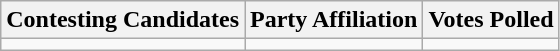<table class="wikitable sortable">
<tr>
<th>Contesting Candidates</th>
<th>Party Affiliation</th>
<th>Votes Polled</th>
</tr>
<tr>
<td></td>
<td></td>
<td></td>
</tr>
</table>
